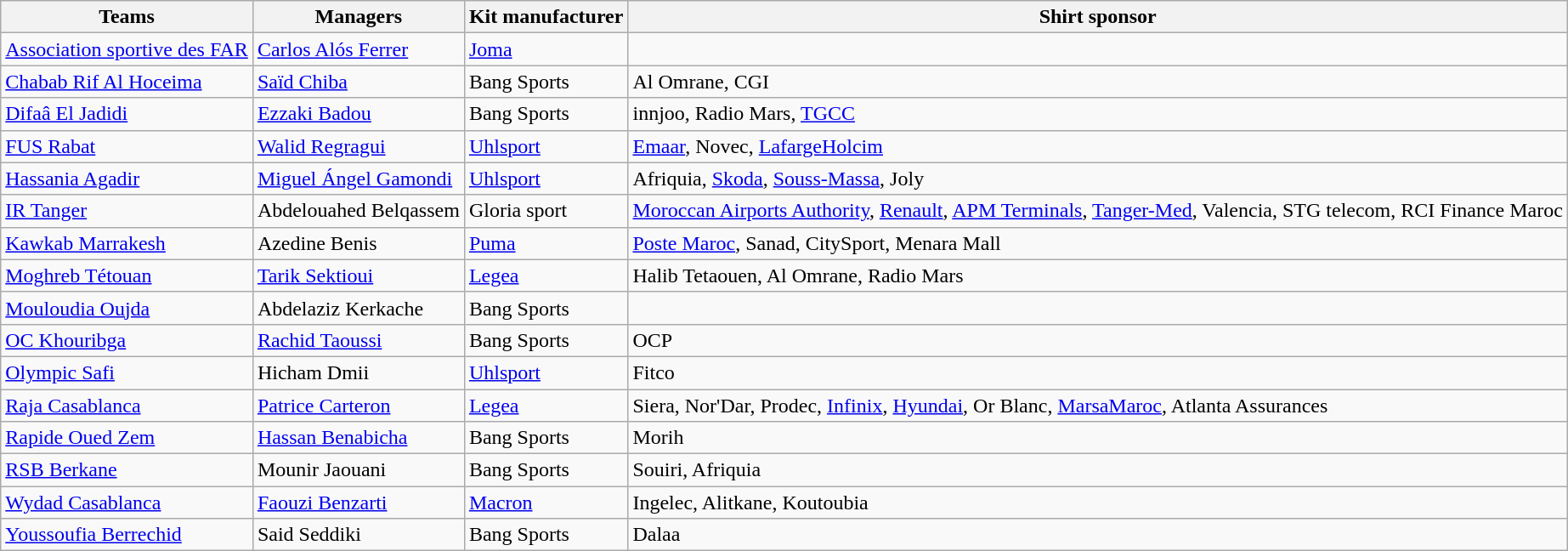<table class="wikitable">
<tr>
<th>Teams</th>
<th>Managers</th>
<th>Kit manufacturer</th>
<th>Shirt sponsor</th>
</tr>
<tr>
<td><a href='#'>Association sportive des FAR</a></td>
<td> <a href='#'>Carlos Alós Ferrer</a></td>
<td><a href='#'>Joma</a></td>
<td></td>
</tr>
<tr>
<td><a href='#'>Chabab Rif Al Hoceima</a></td>
<td> <a href='#'>Saïd Chiba</a></td>
<td>Bang Sports</td>
<td>Al Omrane, CGI</td>
</tr>
<tr>
<td><a href='#'>Difaâ El Jadidi</a></td>
<td> <a href='#'>Ezzaki Badou</a></td>
<td>Bang Sports</td>
<td>innjoo, Radio Mars, <a href='#'>TGCC</a></td>
</tr>
<tr>
<td><a href='#'>FUS Rabat</a></td>
<td> <a href='#'>Walid Regragui</a></td>
<td><a href='#'>Uhlsport</a></td>
<td><a href='#'>Emaar</a>, Novec, <a href='#'>LafargeHolcim</a></td>
</tr>
<tr>
<td><a href='#'>Hassania Agadir</a></td>
<td> <a href='#'>Miguel Ángel Gamondi</a></td>
<td><a href='#'>Uhlsport</a></td>
<td>Afriquia, <a href='#'>Skoda</a>, <a href='#'>Souss-Massa</a>, Joly</td>
</tr>
<tr>
<td><a href='#'>IR Tanger</a></td>
<td> Abdelouahed Belqassem</td>
<td>Gloria sport</td>
<td><a href='#'>Moroccan Airports Authority</a>, <a href='#'>Renault</a>, <a href='#'>APM Terminals</a>, <a href='#'>Tanger-Med</a>, Valencia, STG telecom, RCI Finance Maroc</td>
</tr>
<tr>
<td><a href='#'>Kawkab Marrakesh</a></td>
<td> Azedine Benis</td>
<td><a href='#'>Puma</a></td>
<td><a href='#'>Poste Maroc</a>, Sanad, CitySport, Menara Mall</td>
</tr>
<tr>
<td><a href='#'>Moghreb Tétouan</a></td>
<td> <a href='#'>Tarik Sektioui</a></td>
<td><a href='#'>Legea</a></td>
<td>Halib Tetaouen, Al Omrane, Radio Mars</td>
</tr>
<tr>
<td><a href='#'>Mouloudia Oujda</a></td>
<td> Abdelaziz Kerkache</td>
<td>Bang Sports</td>
<td></td>
</tr>
<tr>
<td><a href='#'>OC Khouribga</a></td>
<td> <a href='#'>Rachid Taoussi</a></td>
<td>Bang Sports</td>
<td>OCP</td>
</tr>
<tr>
<td><a href='#'>Olympic Safi</a></td>
<td> Hicham Dmii</td>
<td><a href='#'>Uhlsport</a></td>
<td>Fitco</td>
</tr>
<tr>
<td><a href='#'>Raja Casablanca</a></td>
<td> <a href='#'>Patrice Carteron</a></td>
<td><a href='#'>Legea</a></td>
<td>Siera, Nor'Dar, Prodec, <a href='#'>Infinix</a>, <a href='#'>Hyundai</a>, Or Blanc, <a href='#'>MarsaMaroc</a>, Atlanta Assurances</td>
</tr>
<tr>
<td><a href='#'>Rapide Oued Zem</a></td>
<td> <a href='#'>Hassan Benabicha</a></td>
<td>Bang Sports</td>
<td>Morih</td>
</tr>
<tr>
<td><a href='#'>RSB Berkane</a></td>
<td> Mounir Jaouani</td>
<td>Bang Sports</td>
<td>Souiri, Afriquia</td>
</tr>
<tr>
<td><a href='#'>Wydad Casablanca</a></td>
<td> <a href='#'>Faouzi Benzarti</a></td>
<td><a href='#'>Macron</a></td>
<td>Ingelec, Alitkane, Koutoubia</td>
</tr>
<tr>
<td><a href='#'>Youssoufia Berrechid</a></td>
<td> Said Seddiki</td>
<td>Bang Sports</td>
<td>Dalaa</td>
</tr>
</table>
